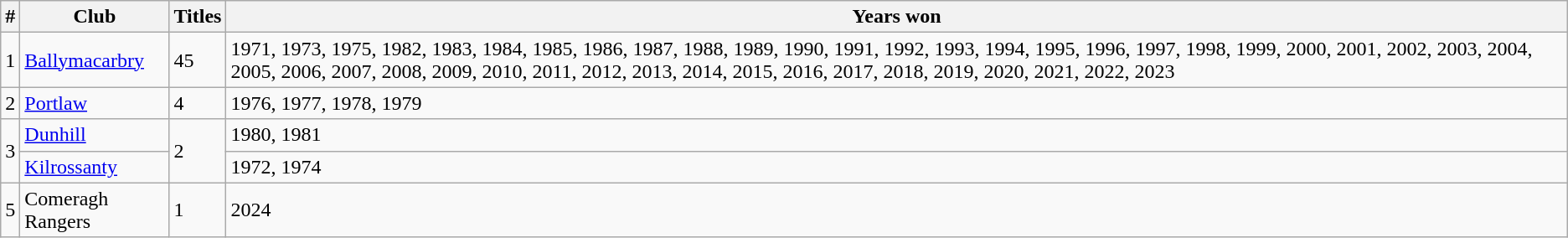<table class="wikitable" border="1">
<tr>
<th>#</th>
<th>Club</th>
<th>Titles</th>
<th>Years won</th>
</tr>
<tr>
<td>1</td>
<td><a href='#'>Ballymacarbry</a></td>
<td>45</td>
<td>1971, 1973, 1975, 1982, 1983, 1984, 1985, 1986, 1987, 1988, 1989, 1990, 1991, 1992, 1993, 1994, 1995, 1996, 1997, 1998, 1999, 2000, 2001, 2002, 2003, 2004, 2005, 2006, 2007, 2008, 2009, 2010, 2011, 2012, 2013, 2014, 2015, 2016, 2017, 2018, 2019, 2020, 2021, 2022, 2023</td>
</tr>
<tr>
<td>2</td>
<td><a href='#'>Portlaw</a></td>
<td>4</td>
<td>1976, 1977, 1978, 1979</td>
</tr>
<tr>
<td rowspan=2>3</td>
<td><a href='#'>Dunhill</a></td>
<td rowspan=2>2</td>
<td>1980, 1981</td>
</tr>
<tr>
<td><a href='#'>Kilrossanty</a></td>
<td>1972, 1974</td>
</tr>
<tr>
<td>5</td>
<td>Comeragh Rangers</td>
<td>1</td>
<td>2024</td>
</tr>
</table>
